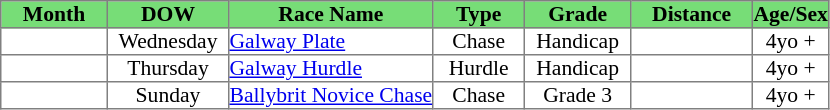<table class = "sortable" | border="1" cellpadding="0" style="border-collapse: collapse; font-size:90%">
<tr bgcolor="#77dd77" align="center">
<th style="width:70px">Month</th>
<th style="width:80px">DOW</th>
<th>Race Name</th>
<th style="width:60px">Type</th>
<th style="width:70px"><strong>Grade</strong></th>
<th style="width:80px">Distance</th>
<th style="width:50px">Age/Sex</th>
</tr>
<tr>
<td style="text-align:center"></td>
<td style="text-align:center">Wednesday</td>
<td><a href='#'>Galway Plate</a></td>
<td style="text-align:center">Chase</td>
<td style="text-align:center">Handicap</td>
<td style="text-align:center"></td>
<td style="text-align:center">4yo +</td>
</tr>
<tr>
<td style="text-align:center"></td>
<td style="text-align:center">Thursday</td>
<td><a href='#'>Galway Hurdle</a></td>
<td style="text-align:center">Hurdle</td>
<td style="text-align:center">Handicap</td>
<td style="text-align:center"></td>
<td style="text-align:center">4yo +</td>
</tr>
<tr>
<td style="text-align:center"></td>
<td style="text-align:center">Sunday</td>
<td><a href='#'>Ballybrit Novice Chase</a></td>
<td style="text-align:center">Chase</td>
<td style="text-align:center">Grade 3</td>
<td style="text-align:center"></td>
<td style="text-align:center">4yo +</td>
</tr>
</table>
